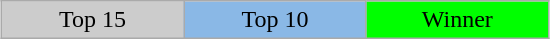<table class="wikitable" style="margin:1em auto; text-align:center;">
<tr>
<td bgcolor="CCCCCC" width="15%">Top 15</td>
<td bgcolor="8AB8E6" width="15%">Top 10</td>
<td bgcolor="00FF00" width="15%">Winner</td>
</tr>
</table>
